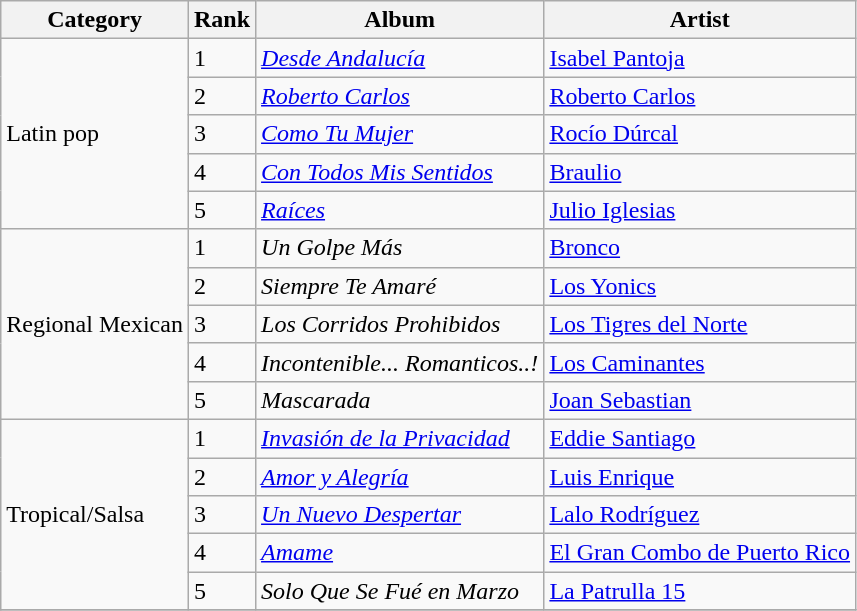<table class="wikitable sortable">
<tr>
<th>Category</th>
<th>Rank</th>
<th>Album</th>
<th>Artist</th>
</tr>
<tr>
<td rowspan="5">Latin pop</td>
<td>1</td>
<td><em><a href='#'>Desde Andalucía</a></em></td>
<td><a href='#'>Isabel Pantoja</a></td>
</tr>
<tr>
<td>2</td>
<td><em><a href='#'>Roberto Carlos</a></em></td>
<td><a href='#'>Roberto Carlos</a></td>
</tr>
<tr>
<td>3</td>
<td><em><a href='#'>Como Tu Mujer</a></em></td>
<td><a href='#'>Rocío Dúrcal</a></td>
</tr>
<tr>
<td>4</td>
<td><em><a href='#'>Con Todos Mis Sentidos</a></em></td>
<td><a href='#'>Braulio</a></td>
</tr>
<tr>
<td>5</td>
<td><em><a href='#'>Raíces</a></em></td>
<td><a href='#'>Julio Iglesias</a></td>
</tr>
<tr>
<td rowspan="5">Regional Mexican</td>
<td>1</td>
<td><em>Un Golpe Más</em></td>
<td><a href='#'>Bronco</a></td>
</tr>
<tr>
<td>2</td>
<td><em>Siempre Te Amaré</em></td>
<td><a href='#'>Los Yonics</a></td>
</tr>
<tr>
<td>3</td>
<td><em>Los Corridos Prohibidos</em></td>
<td><a href='#'>Los Tigres del Norte</a></td>
</tr>
<tr>
<td>4</td>
<td><em> Incontenible... Romanticos..!</em></td>
<td><a href='#'>Los Caminantes</a></td>
</tr>
<tr>
<td>5</td>
<td><em>Mascarada</em></td>
<td><a href='#'>Joan Sebastian</a></td>
</tr>
<tr>
<td rowspan="5">Tropical/Salsa</td>
<td>1</td>
<td><em><a href='#'>Invasión de la Privacidad</a></em></td>
<td><a href='#'>Eddie Santiago</a></td>
</tr>
<tr>
<td>2</td>
<td><em><a href='#'>Amor y Alegría</a></em></td>
<td><a href='#'>Luis Enrique</a></td>
</tr>
<tr>
<td>3</td>
<td><em><a href='#'>Un Nuevo Despertar</a></em></td>
<td><a href='#'>Lalo Rodríguez</a></td>
</tr>
<tr>
<td>4</td>
<td><em><a href='#'>Amame</a></em></td>
<td><a href='#'>El Gran Combo de Puerto Rico</a></td>
</tr>
<tr>
<td>5</td>
<td><em>Solo Que Se Fué en Marzo</em></td>
<td><a href='#'>La Patrulla 15</a></td>
</tr>
<tr>
</tr>
</table>
